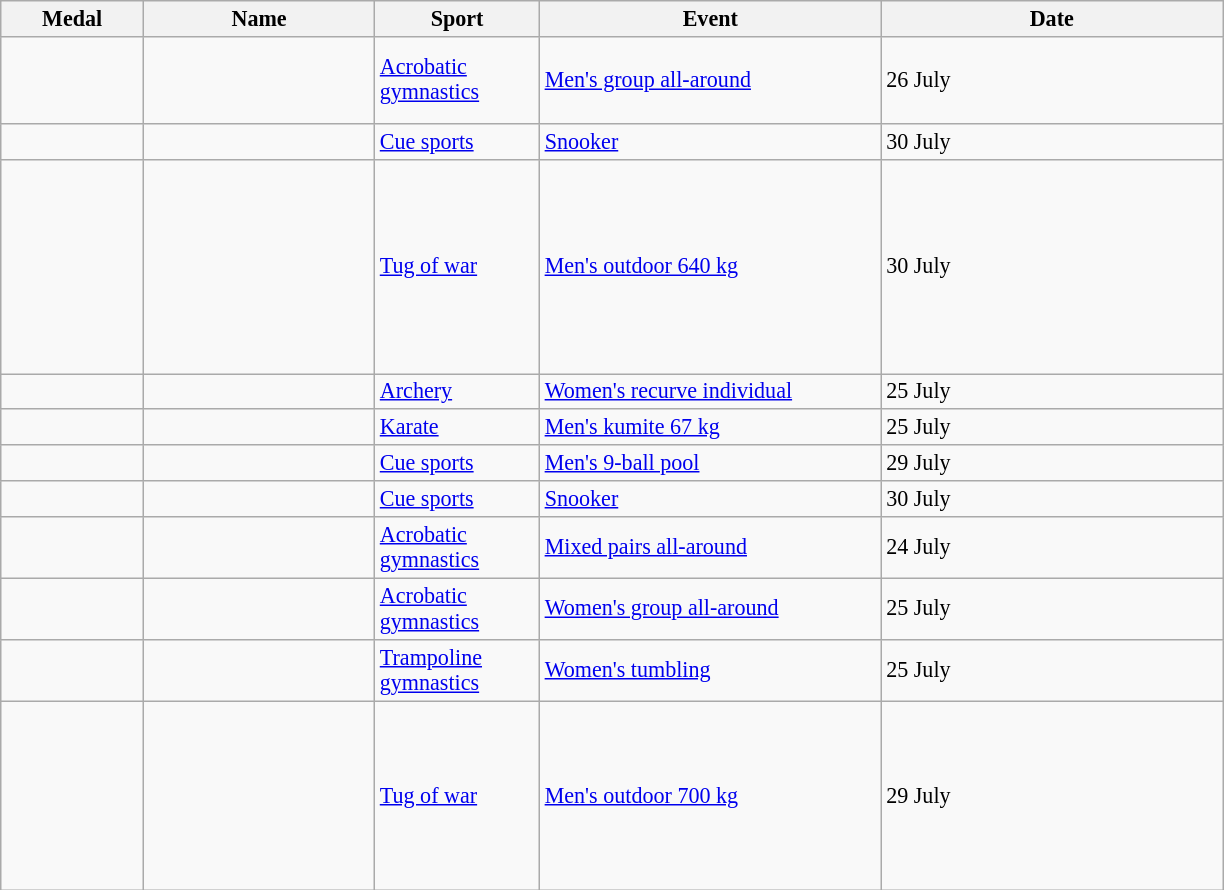<table class="wikitable sortable" style="font-size:92%">
<tr>
<th style="width:6em">Medal</th>
<th style="width:10em">Name</th>
<th style="width:7em">Sport</th>
<th style="width:15em">Event</th>
<th style="width:15em">Date</th>
</tr>
<tr>
<td></td>
<td><br><br><br></td>
<td><a href='#'>Acrobatic gymnastics</a></td>
<td><a href='#'>Men's group all-around</a></td>
<td>26 July</td>
</tr>
<tr>
<td></td>
<td></td>
<td><a href='#'>Cue sports</a></td>
<td><a href='#'>Snooker</a></td>
<td>30 July</td>
</tr>
<tr>
<td></td>
<td><br><br><br><br><br><br><br><br></td>
<td><a href='#'>Tug of war</a></td>
<td><a href='#'>Men's outdoor 640 kg</a></td>
<td>30 July</td>
</tr>
<tr>
<td></td>
<td></td>
<td><a href='#'>Archery</a></td>
<td><a href='#'>Women's recurve individual</a></td>
<td>25 July</td>
</tr>
<tr>
<td></td>
<td></td>
<td><a href='#'>Karate</a></td>
<td><a href='#'>Men's kumite 67 kg</a></td>
<td>25 July</td>
</tr>
<tr>
<td></td>
<td></td>
<td><a href='#'>Cue sports</a></td>
<td><a href='#'>Men's 9-ball pool</a></td>
<td>29 July</td>
</tr>
<tr>
<td></td>
<td></td>
<td><a href='#'>Cue sports</a></td>
<td><a href='#'>Snooker</a></td>
<td>30 July</td>
</tr>
<tr>
<td></td>
<td><br></td>
<td><a href='#'>Acrobatic gymnastics</a></td>
<td><a href='#'>Mixed pairs all-around</a></td>
<td>24 July</td>
</tr>
<tr>
<td></td>
<td><br><br></td>
<td><a href='#'>Acrobatic gymnastics</a></td>
<td><a href='#'>Women's group all-around</a></td>
<td>25 July</td>
</tr>
<tr>
<td></td>
<td></td>
<td><a href='#'>Trampoline gymnastics</a></td>
<td><a href='#'>Women's tumbling</a></td>
<td>25 July</td>
</tr>
<tr>
<td></td>
<td><br><br><br><br><br><br><br></td>
<td><a href='#'>Tug of war</a></td>
<td><a href='#'>Men's outdoor 700 kg</a></td>
<td>29 July</td>
</tr>
</table>
